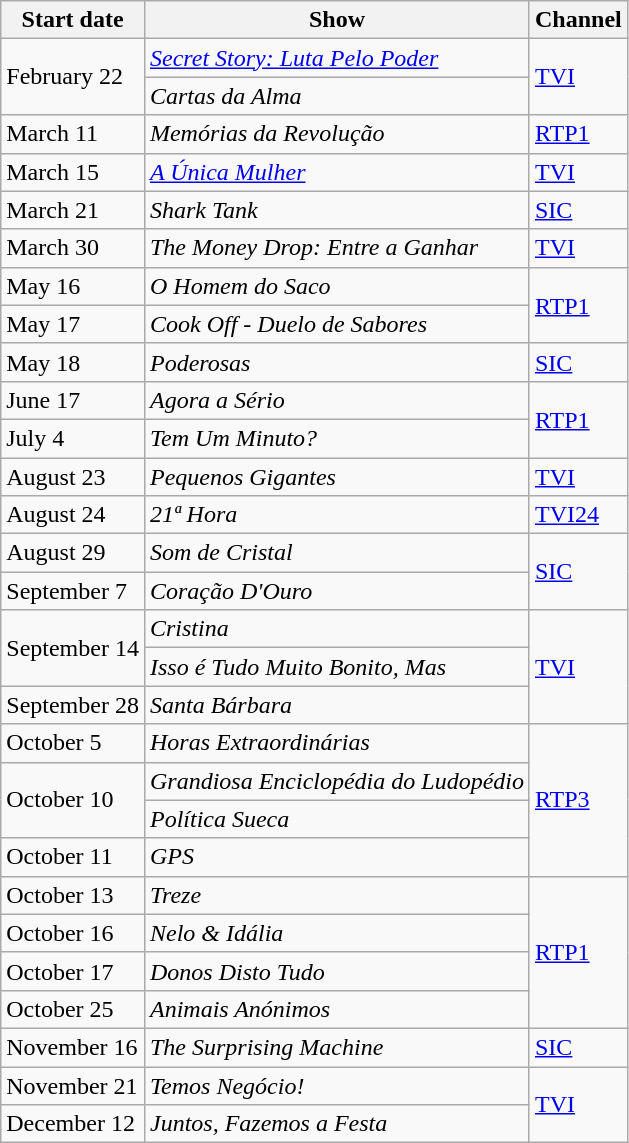<table class="wikitable">
<tr>
<th>Start date</th>
<th>Show</th>
<th>Channel</th>
</tr>
<tr>
<td rowspan=2>February 22</td>
<td><em><a href='#'>Secret Story: Luta Pelo Poder</a></em></td>
<td rowspan=2><a href='#'>TVI</a></td>
</tr>
<tr>
<td><em>Cartas da Alma</em></td>
</tr>
<tr>
<td>March 11</td>
<td><em>Memórias da Revolução</em></td>
<td><a href='#'>RTP1</a></td>
</tr>
<tr>
<td>March 15</td>
<td><em><a href='#'>A Única Mulher</a></em></td>
<td><a href='#'>TVI</a></td>
</tr>
<tr>
<td>March 21</td>
<td><em>Shark Tank</em></td>
<td><a href='#'>SIC</a></td>
</tr>
<tr>
<td>March 30</td>
<td><em>The Money Drop: Entre a Ganhar</em></td>
<td><a href='#'>TVI</a></td>
</tr>
<tr>
<td>May 16</td>
<td><em>O Homem do Saco</em></td>
<td rowspan=2><a href='#'>RTP1</a></td>
</tr>
<tr>
<td>May 17</td>
<td><em>Cook Off - Duelo de Sabores</em></td>
</tr>
<tr>
<td>May 18</td>
<td><em>Poderosas</em></td>
<td><a href='#'>SIC</a></td>
</tr>
<tr>
<td>June 17</td>
<td><em>Agora a Sério</em></td>
<td rowspan=2><a href='#'>RTP1</a></td>
</tr>
<tr>
<td>July 4</td>
<td><em>Tem Um Minuto?</em></td>
</tr>
<tr>
<td>August 23</td>
<td><em>Pequenos Gigantes</em></td>
<td><a href='#'>TVI</a></td>
</tr>
<tr>
<td>August 24</td>
<td><em>21ª Hora</em></td>
<td><a href='#'>TVI24</a></td>
</tr>
<tr>
<td>August 29</td>
<td><em>Som de Cristal</em></td>
<td rowspan=2><a href='#'>SIC</a></td>
</tr>
<tr>
<td>September 7</td>
<td><em>Coração D'Ouro</em></td>
</tr>
<tr>
<td rowspan=2>September 14</td>
<td><em>Cristina</em></td>
<td rowspan=3><a href='#'>TVI</a></td>
</tr>
<tr>
<td><em>Isso é Tudo Muito Bonito, Mas</em></td>
</tr>
<tr>
<td>September 28</td>
<td><em>Santa Bárbara</em></td>
</tr>
<tr>
<td>October 5</td>
<td><em>Horas Extraordinárias</em></td>
<td rowspan=4><a href='#'>RTP3</a></td>
</tr>
<tr>
<td rowspan=2>October 10</td>
<td><em>Grandiosa Enciclopédia do Ludopédio</em></td>
</tr>
<tr>
<td><em>Política Sueca</em></td>
</tr>
<tr>
<td>October 11</td>
<td><em>GPS</em></td>
</tr>
<tr>
<td>October 13</td>
<td><em>Treze</em></td>
<td rowspan=4><a href='#'>RTP1</a></td>
</tr>
<tr>
<td>October 16</td>
<td><em>Nelo & Idália</em></td>
</tr>
<tr>
<td>October 17</td>
<td><em>Donos Disto Tudo</em></td>
</tr>
<tr>
<td>October 25</td>
<td><em>Animais Anónimos</em></td>
</tr>
<tr>
<td>November 16</td>
<td><em>The Surprising Machine</em></td>
<td><a href='#'>SIC</a></td>
</tr>
<tr>
<td>November 21</td>
<td><em>Temos Negócio!</em></td>
<td rowspan=2><a href='#'>TVI</a></td>
</tr>
<tr>
<td>December 12</td>
<td><em>Juntos, Fazemos a Festa</em></td>
</tr>
</table>
